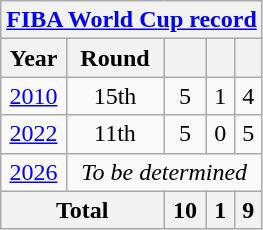<table class="wikitable" style="text-align: center;">
<tr>
<th colspan=5><a href='#'>FIBA World Cup record</a></th>
</tr>
<tr>
<th>Year</th>
<th>Round</th>
<th></th>
<th></th>
<th></th>
</tr>
<tr>
<td> <a href='#'>2010</a></td>
<td>15th</td>
<td>5</td>
<td>1</td>
<td>4</td>
</tr>
<tr>
<td> <a href='#'>2022</a></td>
<td>11th</td>
<td>5</td>
<td>0</td>
<td>5</td>
</tr>
<tr>
<td> <a href='#'>2026</a></td>
<td colspan=4><em>To be determined</em></td>
</tr>
<tr>
<th colspan="2">Total</th>
<th>10</th>
<th>1</th>
<th>9</th>
</tr>
</table>
